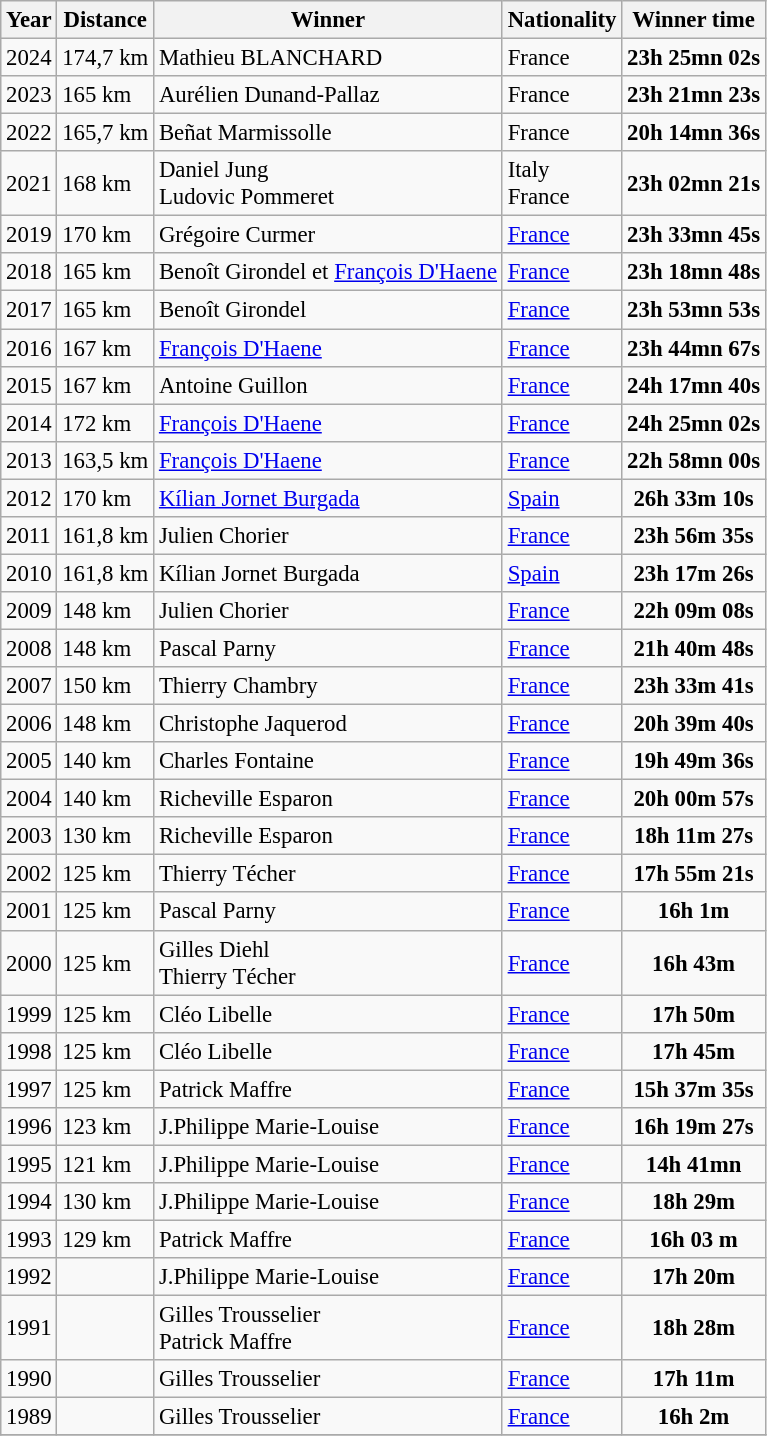<table class="wikitable" style="font-size: 95%;">
<tr>
<th>Year</th>
<th>Distance</th>
<th>Winner</th>
<th>Nationality</th>
<th>Winner time</th>
</tr>
<tr>
<td>2024</td>
<td>174,7 km</td>
<td>Mathieu BLANCHARD</td>
<td> France</td>
<td><strong>23h 25mn 02s</strong></td>
</tr>
<tr>
<td>2023</td>
<td>165 km</td>
<td>Aurélien Dunand-Pallaz</td>
<td> France</td>
<td><strong>23h 21mn 23s</strong></td>
</tr>
<tr>
<td>2022</td>
<td>165,7 km</td>
<td>Beñat Marmissolle</td>
<td> France</td>
<td><strong>20h 14mn 36s</strong></td>
</tr>
<tr>
<td>2021</td>
<td>168 km</td>
<td>Daniel Jung<br>Ludovic Pommeret</td>
<td> Italy<br> France</td>
<td><strong>23h 02mn 21s</strong></td>
</tr>
<tr>
<td>2019</td>
<td>170 km</td>
<td>Grégoire Curmer</td>
<td> <a href='#'>France</a></td>
<td><strong>23h 33mn 45s</strong></td>
</tr>
<tr>
<td>2018</td>
<td>165 km</td>
<td>Benoît Girondel et <a href='#'>François D'Haene</a></td>
<td> <a href='#'>France</a></td>
<td><strong>23h 18mn 48s</strong></td>
</tr>
<tr>
<td>2017</td>
<td>165 km</td>
<td>Benoît Girondel</td>
<td> <a href='#'>France</a></td>
<td><strong>23h 53mn 53s</strong></td>
</tr>
<tr>
<td>2016</td>
<td>167 km</td>
<td><a href='#'>François D'Haene</a></td>
<td> <a href='#'>France</a></td>
<td><strong>23h 44mn 67s</strong></td>
</tr>
<tr>
<td>2015</td>
<td>167 km</td>
<td>Antoine Guillon</td>
<td> <a href='#'>France</a></td>
<td align="center"><strong>24h 17mn 40s</strong></td>
</tr>
<tr>
<td>2014</td>
<td>172 km</td>
<td><a href='#'>François D'Haene</a></td>
<td> <a href='#'>France</a></td>
<td align="center"><strong>24h 25mn 02s</strong></td>
</tr>
<tr>
<td>2013</td>
<td>163,5 km</td>
<td><a href='#'>François D'Haene</a></td>
<td> <a href='#'>France</a></td>
<td align="center"><strong>22h 58mn 00s</strong></td>
</tr>
<tr>
<td>2012</td>
<td>170 km</td>
<td><a href='#'>Kílian Jornet Burgada</a></td>
<td> <a href='#'>Spain</a></td>
<td align="center"><strong>26h 33m 10s</strong></td>
</tr>
<tr>
<td>2011</td>
<td>161,8 km</td>
<td>Julien Chorier</td>
<td> <a href='#'>France</a></td>
<td align="center"><strong>23h 56m 35s</strong></td>
</tr>
<tr>
<td>2010</td>
<td>161,8 km</td>
<td>Kílian Jornet Burgada</td>
<td> <a href='#'>Spain</a></td>
<td align="center"><strong>23h 17m 26s</strong></td>
</tr>
<tr>
<td>2009</td>
<td>148 km</td>
<td>Julien Chorier</td>
<td> <a href='#'>France</a></td>
<td align="center"><strong>22h 09m 08s</strong></td>
</tr>
<tr>
<td>2008</td>
<td>148 km</td>
<td>Pascal Parny</td>
<td> <a href='#'>France</a></td>
<td align="center"><strong>21h 40m 48s</strong></td>
</tr>
<tr>
<td>2007</td>
<td>150 km</td>
<td>Thierry Chambry</td>
<td> <a href='#'>France</a></td>
<td align="center"><strong>23h 33m 41s</strong></td>
</tr>
<tr>
<td>2006</td>
<td>148 km</td>
<td>Christophe Jaquerod</td>
<td> <a href='#'>France</a></td>
<td align="center"><strong>20h 39m 40s</strong></td>
</tr>
<tr>
<td>2005</td>
<td>140 km</td>
<td>Charles Fontaine</td>
<td> <a href='#'>France</a></td>
<td align="center"><strong>19h 49m 36s</strong></td>
</tr>
<tr>
<td>2004</td>
<td>140 km</td>
<td>Richeville Esparon</td>
<td> <a href='#'>France</a></td>
<td align="center"><strong>20h 00m 57s</strong></td>
</tr>
<tr>
<td>2003</td>
<td>130 km</td>
<td>Richeville Esparon</td>
<td> <a href='#'>France</a></td>
<td align="center"><strong>18h 11m 27s</strong></td>
</tr>
<tr>
<td>2002</td>
<td>125 km</td>
<td>Thierry Técher</td>
<td> <a href='#'>France</a></td>
<td align="center"><strong>17h 55m 21s</strong></td>
</tr>
<tr>
<td>2001</td>
<td>125 km</td>
<td>Pascal Parny</td>
<td> <a href='#'>France</a></td>
<td align="center"><strong>16h 1m</strong></td>
</tr>
<tr>
<td>2000</td>
<td>125 km</td>
<td>Gilles Diehl <br> Thierry Técher</td>
<td> <a href='#'>France</a></td>
<td align="center"><strong>16h 43m </strong></td>
</tr>
<tr>
<td>1999</td>
<td>125 km</td>
<td>Cléo Libelle</td>
<td> <a href='#'>France</a></td>
<td align="center"><strong>17h 50m</strong></td>
</tr>
<tr>
<td>1998</td>
<td>125 km</td>
<td>Cléo Libelle</td>
<td> <a href='#'>France</a></td>
<td align="center"><strong>17h 45m</strong></td>
</tr>
<tr>
<td>1997</td>
<td>125 km</td>
<td>Patrick Maffre</td>
<td> <a href='#'>France</a></td>
<td align="center"><strong>15h 37m 35s</strong></td>
</tr>
<tr>
<td>1996</td>
<td>123 km</td>
<td>J.Philippe Marie-Louise</td>
<td> <a href='#'>France</a></td>
<td align="center"><strong>16h 19m 27s</strong></td>
</tr>
<tr>
<td>1995</td>
<td>121 km</td>
<td>J.Philippe Marie-Louise</td>
<td> <a href='#'>France</a></td>
<td align="center"><strong>14h 41mn</strong></td>
</tr>
<tr>
<td>1994</td>
<td>130 km</td>
<td>J.Philippe Marie-Louise</td>
<td> <a href='#'>France</a></td>
<td align="center"><strong>18h 29m</strong></td>
</tr>
<tr>
<td>1993</td>
<td>129 km</td>
<td>Patrick Maffre</td>
<td> <a href='#'>France</a></td>
<td align="center"><strong>16h 03 m</strong></td>
</tr>
<tr>
<td>1992</td>
<td></td>
<td>J.Philippe Marie-Louise</td>
<td> <a href='#'>France</a></td>
<td align="center"><strong>17h 20m</strong></td>
</tr>
<tr>
<td>1991</td>
<td></td>
<td>Gilles Trousselier<br>Patrick Maffre</td>
<td> <a href='#'>France</a></td>
<td align="center"><strong>18h 28m</strong></td>
</tr>
<tr>
<td>1990</td>
<td></td>
<td>Gilles Trousselier</td>
<td> <a href='#'>France</a></td>
<td align="center"><strong>17h 11m</strong></td>
</tr>
<tr>
<td>1989</td>
<td></td>
<td>Gilles Trousselier</td>
<td> <a href='#'>France</a></td>
<td align="center"><strong>16h 2m</strong></td>
</tr>
<tr>
</tr>
</table>
